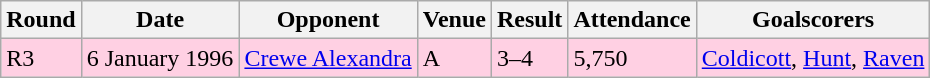<table class="wikitable">
<tr>
<th>Round</th>
<th>Date</th>
<th>Opponent</th>
<th>Venue</th>
<th>Result</th>
<th>Attendance</th>
<th>Goalscorers</th>
</tr>
<tr style="background:#ffd0e3;">
<td>R3</td>
<td>6 January 1996</td>
<td><a href='#'>Crewe Alexandra</a></td>
<td>A</td>
<td>3–4</td>
<td>5,750</td>
<td><a href='#'>Coldicott</a>, <a href='#'>Hunt</a>, <a href='#'>Raven</a></td>
</tr>
</table>
